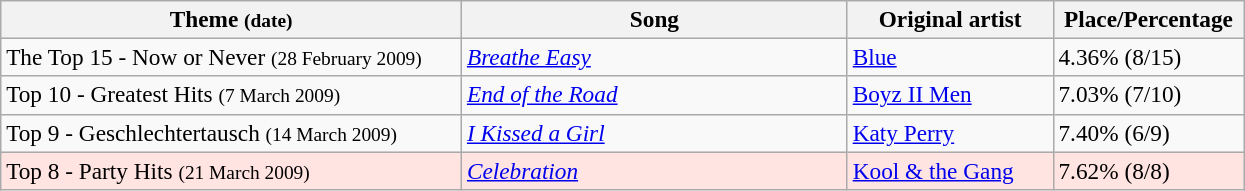<table class="wikitable" style="font-size:97%;">
<tr>
<th style="width:300px;">Theme <small>(date)</small></th>
<th style="width:250px;">Song</th>
<th style="width:130px;">Original artist</th>
<th style="width:120px;">Place/Percentage</th>
</tr>
<tr>
<td>The Top 15 - Now or Never <small>(28 February 2009)</small></td>
<td><em><a href='#'>Breathe Easy</a></em></td>
<td><a href='#'>Blue</a></td>
<td>4.36% (8/15)</td>
</tr>
<tr>
<td>Top 10 - Greatest Hits <small>(7 March 2009)</small></td>
<td><em><a href='#'>End of the Road</a></em></td>
<td><a href='#'>Boyz II Men</a></td>
<td>7.03% (7/10)</td>
</tr>
<tr>
<td>Top 9 - Geschlechtertausch <small>(14 March 2009)</small></td>
<td><em><a href='#'>I Kissed a Girl</a></em></td>
<td><a href='#'>Katy Perry</a></td>
<td>7.40% (6/9)</td>
</tr>
<tr style="background:#ffe4e1;">
<td>Top 8 - Party Hits <small>(21 March 2009)</small></td>
<td><em><a href='#'>Celebration</a></em></td>
<td><a href='#'>Kool & the Gang</a></td>
<td>7.62% (8/8)</td>
</tr>
</table>
